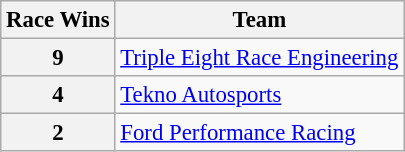<table class="wikitable" style="font-size: 95%;">
<tr>
<th>Race Wins</th>
<th>Team</th>
</tr>
<tr>
<th>9</th>
<td><a href='#'>Triple Eight Race Engineering</a></td>
</tr>
<tr>
<th>4</th>
<td><a href='#'>Tekno Autosports</a></td>
</tr>
<tr>
<th>2</th>
<td><a href='#'>Ford Performance Racing</a></td>
</tr>
</table>
